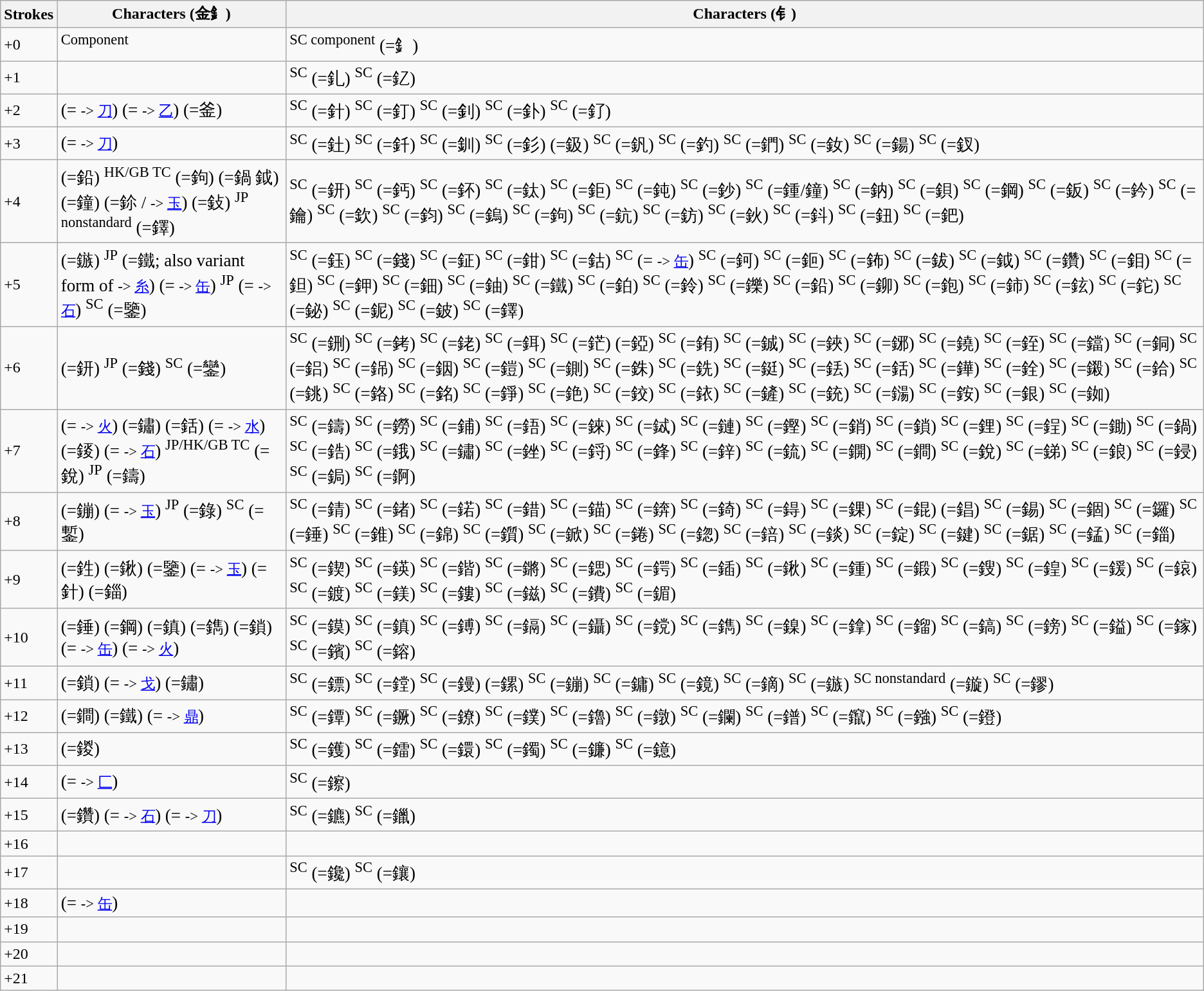<table class="wikitable">
<tr>
<th>Strokes</th>
<th>Characters (金釒)</th>
<th>Characters (钅)</th>
</tr>
<tr>
<td>+0</td>
<td style="font-size: large;" lang="zh-Hant"> <sup>Component</sup></td>
<td style="font-size: large;" lang="zh-Hans"><sup>SC component</sup> (=釒)</td>
</tr>
<tr>
<td>+1</td>
<td style="font-size: large;" lang="zh-Hant"> </td>
<td style="font-size: large;" lang="zh-Hans"><sup>SC</sup> (=釓) <sup>SC</sup> (=釔)</td>
</tr>
<tr>
<td>+2</td>
<td style="font-size: large;" lang="zh-Hant">  (= <small>-> <a href='#'>刀</a></small>)           (= <small>-> <a href='#'>乙</a></small>)  (=釜) </td>
<td style="font-size: large;" lang="zh-Hans"><sup>SC</sup> (=針) <sup>SC</sup> (=釘) <sup>SC</sup> (=釗) <sup>SC</sup> (=釙) <sup>SC</sup> (=釕)</td>
</tr>
<tr>
<td>+3</td>
<td style="font-size: large;" lang="zh-Hant">                          (= <small>-> <a href='#'>刀</a></small>)</td>
<td style="font-size: large;" lang="zh-Hans"><sup>SC</sup> (=釷) <sup>SC</sup> (=釺) <sup>SC</sup> (=釧) <sup>SC</sup> (=釤)  (=鈒) <sup>SC</sup> (=釩) <sup>SC</sup> (=釣) <sup>SC</sup> (=鍆) <sup>SC</sup> (=釹) <sup>SC</sup> (=鍚) <sup>SC</sup> (=釵)</td>
</tr>
<tr>
<td>+4</td>
<td style="font-size: large;" lang="zh-Hant">           (=鉛)        <sup>HK/GB TC</sup> (=鉤)              (=鍋 鉞)       (=鐘)  (=鉩 /  <small>-> <a href='#'>玉</a></small>)          (=鈙) <sup>JP nonstandard</sup> (=鐸)</td>
<td style="font-size: large;" lang="zh-Hans"><sup>SC</sup> (=鈃) <sup>SC</sup> (=鈣) <sup>SC</sup> (=鈈) <sup>SC</sup> (=鈦) <sup>SC</sup> (=鉅) <sup>SC</sup> (=鈍) <sup>SC</sup> (=鈔) <sup>SC</sup> (=鍾/鐘) <sup>SC</sup> (=鈉) <sup>SC</sup> (=鋇) <sup>SC</sup> (=鋼) <sup>SC</sup> (=鈑) <sup>SC</sup> (=鈐) <sup>SC</sup> (=鑰) <sup>SC</sup> (=欽) <sup>SC</sup> (=鈞) <sup>SC</sup> (=鎢) <sup>SC</sup> (=鉤) <sup>SC</sup> (=鈧) <sup>SC</sup> (=鈁) <sup>SC</sup> (=鈥) <sup>SC</sup> (=鈄) <sup>SC</sup> (=鈕) <sup>SC</sup> (=鈀)</td>
</tr>
<tr>
<td>+5</td>
<td style="font-size: large;" lang="zh-Hant">                       (=鏃) <sup>JP</sup> (=鐵; also variant form of  <small>-> <a href='#'>糸</a></small>)                               (= <small>-> <a href='#'>缶</a></small>)               <sup>JP</sup> (= <small>-> <a href='#'>石</a></small>)   <sup>SC</sup> (=鑒) </td>
<td style="font-size: large;" lang="zh-Hans"><sup>SC</sup> (=鈺) <sup>SC</sup> (=錢) <sup>SC</sup> (=鉦) <sup>SC</sup> (=鉗) <sup>SC</sup> (=鈷) <sup>SC</sup> (= <small>-> <a href='#'>缶</a></small>) <sup>SC</sup> (=鈳) <sup>SC</sup> (=鉕) <sup>SC</sup> (=鈽) <sup>SC</sup> (=鈸) <sup>SC</sup> (=鉞) <sup>SC</sup> (=鑽) <sup>SC</sup> (=鉬) <sup>SC</sup> (=鉭) <sup>SC</sup> (=鉀) <sup>SC</sup> (=鈿) <sup>SC</sup> (=鈾) <sup>SC</sup> (=鐵) <sup>SC</sup> (=鉑) <sup>SC</sup> (=鈴) <sup>SC</sup> (=鑠) <sup>SC</sup> (=鉛) <sup>SC</sup> (=鉚) <sup>SC</sup> (=鉋) <sup>SC</sup> (=鈰) <sup>SC</sup> (=鉉) <sup>SC</sup> (=鉈) <sup>SC</sup> (=鉍) <sup>SC</sup> (=鈮) <sup>SC</sup> (=鈹) <sup>SC</sup> (=鐸)</td>
</tr>
<tr>
<td>+6</td>
<td style="font-size: large;" lang="zh-Hant">                            (=鈃)                           <sup>JP</sup> (=錢) <sup>SC</sup> (=鑾)   </td>
<td style="font-size: large;" lang="zh-Hans"><sup>SC</sup> (=鉶) <sup>SC</sup> (=銬) <sup>SC</sup> (=銠) <sup>SC</sup> (=鉺) <sup>SC</sup> (=鋩)  (=錏) <sup>SC</sup> (=銪) <sup>SC</sup> (=鋮) <sup>SC</sup> (=鋏) <sup>SC</sup> (=鋣) <sup>SC</sup> (=鐃) <sup>SC</sup> (=銍) <sup>SC</sup> (=鐺) <sup>SC</sup> (=銅) <sup>SC</sup> (=鋁) <sup>SC</sup> (=銱) <sup>SC</sup> (=銦) <sup>SC</sup> (=鎧) <sup>SC</sup> (=鍘) <sup>SC</sup> (=銖) <sup>SC</sup> (=銑) <sup>SC</sup> (=鋌) <sup>SC</sup> (=銩) <sup>SC</sup> (=銛) <sup>SC</sup> (=鏵) <sup>SC</sup> (=銓) <sup>SC</sup> (=鎩) <sup>SC</sup> (=鉿) <sup>SC</sup> (=銚) <sup>SC</sup> (=鉻) <sup>SC</sup> (=銘) <sup>SC</sup> (=錚) <sup>SC</sup> (=銫) <sup>SC</sup> (=鉸) <sup>SC</sup> (=銥) <sup>SC</sup> (=鏟) <sup>SC</sup> (=銃) <sup>SC</sup> (=鐋) <sup>SC</sup> (=銨) <sup>SC</sup> (=銀) <sup>SC</sup> (=銣)</td>
</tr>
<tr>
<td>+7</td>
<td style="font-size: large;" lang="zh-Hant"> (= <small>-> <a href='#'>火</a></small>)        (=鏽)     (=銛)  (= <small>-> <a href='#'>水</a></small>)       (=錽)                        (= <small>-> <a href='#'>石</a></small>)                  <sup>JP/HK/GB TC</sup> (=銳)      <sup>JP</sup> (=鑄)   </td>
<td style="font-size: large;" lang="zh-Hans"><sup>SC</sup> (=鑄) <sup>SC</sup> (=鐒) <sup>SC</sup> (=鋪) <sup>SC</sup> (=鋙) <sup>SC</sup> (=錸) <sup>SC</sup> (=鋱) <sup>SC</sup> (=鏈) <sup>SC</sup> (=鏗) <sup>SC</sup> (=銷) <sup>SC</sup> (=鎖) <sup>SC</sup> (=鋰) <sup>SC</sup> (=鋥) <sup>SC</sup> (=鋤) <sup>SC</sup> (=鍋) <sup>SC</sup> (=鋯) <sup>SC</sup> (=鋨) <sup>SC</sup> (=鏽) <sup>SC</sup> (=銼) <sup>SC</sup> (=鋝) <sup>SC</sup> (=鋒) <sup>SC</sup> (=鋅) <sup>SC</sup> (=鋶) <sup>SC</sup> (=鐦) <sup>SC</sup> (=鐧) <sup>SC</sup> (=銳) <sup>SC</sup> (=銻) <sup>SC</sup> (=鋃) <sup>SC</sup> (=鋟) <sup>SC</sup> (=鋦) <sup>SC</sup> (=錒)</td>
</tr>
<tr>
<td>+8</td>
<td style="font-size: large;" lang="zh-Hant">                      (=鏰)                                      (= <small>-> <a href='#'>玉</a></small>) <sup>JP</sup> (=錄)            <sup>SC</sup> (=鏨)         </td>
<td style="font-size: large;" lang="zh-Hans"><sup>SC</sup> (=錆) <sup>SC</sup> (=鍺) <sup>SC</sup> (=鍩) <sup>SC</sup> (=錯) <sup>SC</sup> (=錨) <sup>SC</sup> (=錛) <sup>SC</sup> (=錡) <sup>SC</sup> (=鍀) <sup>SC</sup> (=錁) <sup>SC</sup> (=錕)  (=錩) <sup>SC</sup> (=錫) <sup>SC</sup> (=錮) <sup>SC</sup> (=鑼) <sup>SC</sup> (=錘) <sup>SC</sup> (=錐) <sup>SC</sup> (=錦) <sup>SC</sup> (=鑕) <sup>SC</sup> (=鍁) <sup>SC</sup> (=錈) <sup>SC</sup> (=鍃) <sup>SC</sup> (=錇) <sup>SC</sup> (=錟) <sup>SC</sup> (=錠) <sup>SC</sup> (=鍵) <sup>SC</sup> (=鋸) <sup>SC</sup> (=錳) <sup>SC</sup> (=錙)</td>
</tr>
<tr>
<td>+9</td>
<td style="font-size: large;" lang="zh-Hant">                         (=鉎)             (=鍬)         (=鑒)      (= <small>-> <a href='#'>玉</a></small>)     (=針)    (=錙)        </td>
<td style="font-size: large;" lang="zh-Hans"><sup>SC</sup> (=鍥) <sup>SC</sup> (=鍈) <sup>SC</sup> (=鍇) <sup>SC</sup> (=鏘) <sup>SC</sup> (=鍶) <sup>SC</sup> (=鍔) <sup>SC</sup> (=鍤) <sup>SC</sup> (=鍬) <sup>SC</sup> (=鍾) <sup>SC</sup> (=鍛) <sup>SC</sup> (=鎪) <sup>SC</sup> (=鍠) <sup>SC</sup> (=鍰) <sup>SC</sup> (=鎄) <sup>SC</sup> (=鍍) <sup>SC</sup> (=鎂) <sup>SC</sup> (=鏤) <sup>SC</sup> (=鎡) <sup>SC</sup> (=鐨) <sup>SC</sup> (=鎇)</td>
</tr>
<tr>
<td>+10</td>
<td style="font-size: large;" lang="zh-Hant">                   (=錘)       (=鋼)             (=鎮)            (=鐫)    (=鎖)  (= <small>-> <a href='#'>缶</a></small>)   (= <small>-> <a href='#'>火</a></small>) </td>
<td style="font-size: large;" lang="zh-Hans"><sup>SC</sup> (=鏌) <sup>SC</sup> (=鎮) <sup>SC</sup> (=鎛) <sup>SC</sup> (=鎘) <sup>SC</sup> (=鑷) <sup>SC</sup> (=鎲) <sup>SC</sup> (=鐫) <sup>SC</sup> (=鎳) <sup>SC</sup> (=鎿) <sup>SC</sup> (=鎦) <sup>SC</sup> (=鎬) <sup>SC</sup> (=鎊) <sup>SC</sup> (=鎰) <sup>SC</sup> (=鎵) <sup>SC</sup> (=鑌) <sup>SC</sup> (=鎔)</td>
</tr>
<tr>
<td>+11</td>
<td style="font-size: large;" lang="zh-Hant">   (=鎖)                          (= <small>-> <a href='#'>戈</a></small>)            (=鏽)              </td>
<td style="font-size: large;" lang="zh-Hans"><sup>SC</sup> (=鏢) <sup>SC</sup> (=鏜) <sup>SC</sup> (=鏝)  (=鏍) <sup>SC</sup> (=鏰) <sup>SC</sup> (=鏞) <sup>SC</sup> (=鏡) <sup>SC</sup> (=鏑) <sup>SC</sup> (=鏃) <sup>SC nonstandard</sup> (=鏇) <sup>SC</sup> (=鏐)</td>
</tr>
<tr>
<td>+12</td>
<td style="font-size: large;" lang="zh-Hant">                                   (=鐧)           (=鐵)    (= <small>-> <a href='#'>鼎</a></small>)    </td>
<td style="font-size: large;" lang="zh-Hans"><sup>SC</sup> (=鐔) <sup>SC</sup> (=鐝) <sup>SC</sup> (=鐐) <sup>SC</sup> (=鏷) <sup>SC</sup> (=鑥) <sup>SC</sup> (=鐓) <sup>SC</sup> (=鑭) <sup>SC</sup> (=鐠) <sup>SC</sup> (=鑹) <sup>SC</sup> (=鏹) <sup>SC</sup> (=鐙)</td>
</tr>
<tr>
<td>+13</td>
<td style="font-size: large;" lang="zh-Hant">                          (=鍐)</td>
<td style="font-size: large;" lang="zh-Hans"><sup>SC</sup> (=鑊) <sup>SC</sup> (=鐳) <sup>SC</sup> (=鐶) <sup>SC</sup> (=鐲) <sup>SC</sup> (=鐮) <sup>SC</sup> (=鐿)</td>
</tr>
<tr>
<td>+14</td>
<td style="font-size: large;" lang="zh-Hant">             (= <small>-> <a href='#'>匚</a></small>)       </td>
<td style="font-size: large;" lang="zh-Hans"><sup>SC</sup> (=鑔)</td>
</tr>
<tr>
<td>+15</td>
<td style="font-size: large;" lang="zh-Hant">      (=鑽)  (= <small>-> <a href='#'>石</a></small>)          (= <small>-> <a href='#'>刀</a></small>)  </td>
<td style="font-size: large;" lang="zh-Hans"><sup>SC</sup> (=鑣) <sup>SC</sup> (=鑞)</td>
</tr>
<tr>
<td>+16</td>
<td style="font-size: large;" lang="zh-Hant">    </td>
<td style="font-size: large;" lang="zh-Hans"></td>
</tr>
<tr>
<td>+17</td>
<td style="font-size: large;" lang="zh-Hant">      </td>
<td style="font-size: large;" lang="zh-Hans"><sup>SC</sup> (=鑱) <sup>SC</sup> (=鑲)</td>
</tr>
<tr>
<td>+18</td>
<td style="font-size: large;" lang="zh-Hant">  (= <small>-> <a href='#'>缶</a></small>)     </td>
<td style="font-size: large;" lang="zh-Hans"></td>
</tr>
<tr>
<td>+19</td>
<td style="font-size: large;" lang="zh-Hant">    </td>
<td style="font-size: large;" lang="zh-Hans"></td>
</tr>
<tr>
<td>+20</td>
<td style="font-size: large;" lang="zh-Hant">  </td>
<td style="font-size: large;" lang="zh-Hans"></td>
</tr>
<tr>
<td>+21</td>
<td style="font-size: large;" lang="zh-Hant"> </td>
<td style="font-size: large;" lang="zh-Hans"></td>
</tr>
</table>
